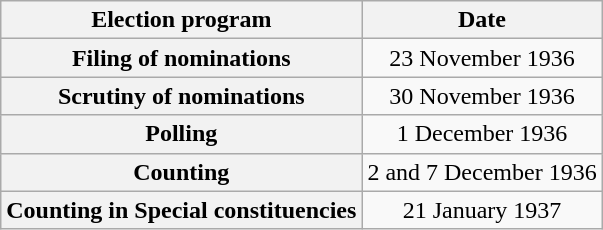<table class="wikitable" style="text-align:center">
<tr>
<th>Election program</th>
<th>Date</th>
</tr>
<tr>
<th>Filing of nominations</th>
<td>23 November 1936</td>
</tr>
<tr>
<th>Scrutiny of nominations</th>
<td>30 November 1936</td>
</tr>
<tr>
<th>Polling</th>
<td>1 December 1936</td>
</tr>
<tr>
<th>Counting</th>
<td>2 and 7 December 1936</td>
</tr>
<tr>
<th>Counting in Special constituencies</th>
<td>21 January 1937</td>
</tr>
</table>
